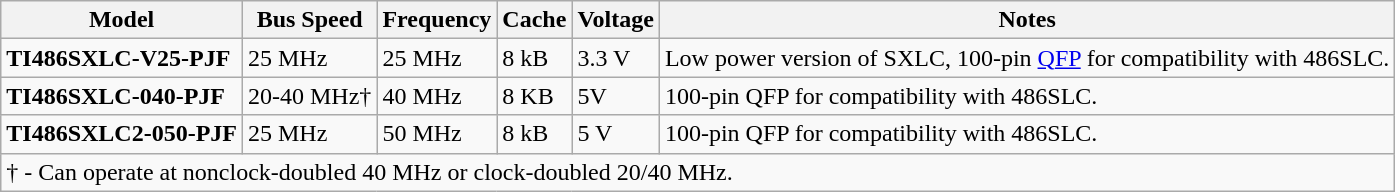<table class="wikitable">
<tr>
<th>Model</th>
<th>Bus Speed</th>
<th>Frequency</th>
<th>Cache</th>
<th>Voltage</th>
<th>Notes</th>
</tr>
<tr>
<td><strong>TI486SXLC-V25-PJF</strong></td>
<td>25 MHz</td>
<td>25 MHz</td>
<td>8 kB</td>
<td>3.3 V</td>
<td>Low power version of SXLC, 100-pin <a href='#'>QFP</a> for compatibility with 486SLC.</td>
</tr>
<tr>
<td><strong>TI486SXLC-040-PJF</strong></td>
<td>20-40 MHz†</td>
<td>40 MHz</td>
<td>8 KB</td>
<td>5V</td>
<td>100-pin QFP for compatibility with 486SLC.</td>
</tr>
<tr>
<td><strong>TI486SXLC2-050-PJF</strong></td>
<td>25 MHz</td>
<td>50 MHz</td>
<td>8 kB</td>
<td>5 V</td>
<td>100-pin QFP for compatibility with 486SLC.</td>
</tr>
<tr>
<td colspan="6">† - Can operate at nonclock-doubled 40 MHz or clock-doubled 20/40 MHz.</td>
</tr>
</table>
